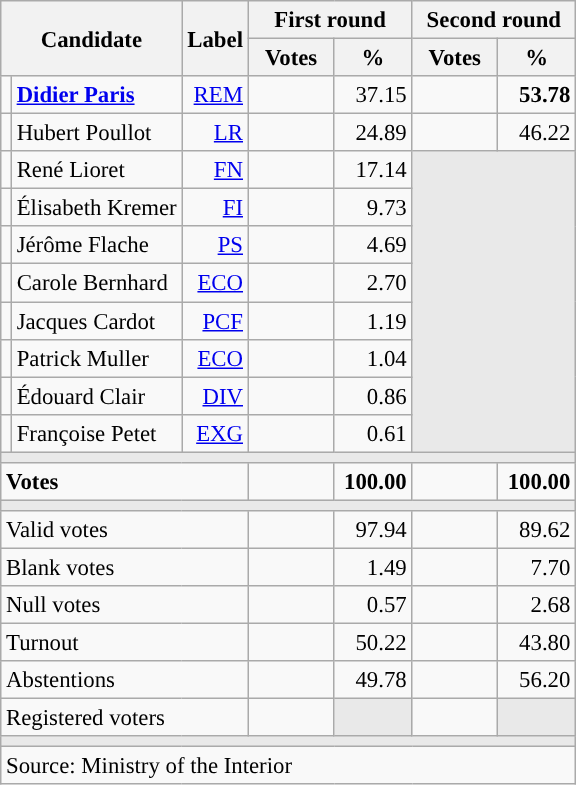<table class="wikitable" style="text-align:right;font-size:95%;">
<tr>
<th rowspan="2" colspan="2">Candidate</th>
<th rowspan="2">Label</th>
<th colspan="2">First round</th>
<th colspan="2">Second round</th>
</tr>
<tr>
<th style="width:50px;">Votes</th>
<th style="width:45px;">%</th>
<th style="width:50px;">Votes</th>
<th style="width:45px;">%</th>
</tr>
<tr>
<td style="color:inherit;background:"></td>
<td style="text-align:left;"><strong><a href='#'>Didier Paris</a></strong></td>
<td><a href='#'>REM</a></td>
<td></td>
<td>37.15</td>
<td><strong></strong></td>
<td><strong>53.78</strong></td>
</tr>
<tr>
<td style="color:inherit;background:"></td>
<td style="text-align:left;">Hubert Poullot</td>
<td><a href='#'>LR</a></td>
<td></td>
<td>24.89</td>
<td></td>
<td>46.22</td>
</tr>
<tr>
<td style="color:inherit;background:"></td>
<td style="text-align:left;">René Lioret</td>
<td><a href='#'>FN</a></td>
<td></td>
<td>17.14</td>
<td colspan="2" rowspan="8" style="background:#E9E9E9;"></td>
</tr>
<tr>
<td style="color:inherit;background:"></td>
<td style="text-align:left;">Élisabeth Kremer</td>
<td><a href='#'>FI</a></td>
<td></td>
<td>9.73</td>
</tr>
<tr>
<td style="color:inherit;background:"></td>
<td style="text-align:left;">Jérôme Flache</td>
<td><a href='#'>PS</a></td>
<td></td>
<td>4.69</td>
</tr>
<tr>
<td style="color:inherit;background:"></td>
<td style="text-align:left;">Carole Bernhard</td>
<td><a href='#'>ECO</a></td>
<td></td>
<td>2.70</td>
</tr>
<tr>
<td style="color:inherit;background:"></td>
<td style="text-align:left;">Jacques Cardot</td>
<td><a href='#'>PCF</a></td>
<td></td>
<td>1.19</td>
</tr>
<tr>
<td style="color:inherit;background:"></td>
<td style="text-align:left;">Patrick Muller</td>
<td><a href='#'>ECO</a></td>
<td></td>
<td>1.04</td>
</tr>
<tr>
<td style="color:inherit;background:"></td>
<td style="text-align:left;">Édouard Clair</td>
<td><a href='#'>DIV</a></td>
<td></td>
<td>0.86</td>
</tr>
<tr>
<td style="color:inherit;background:"></td>
<td style="text-align:left;">Françoise Petet</td>
<td><a href='#'>EXG</a></td>
<td></td>
<td>0.61</td>
</tr>
<tr>
<td colspan="7" style="background:#E9E9E9;"></td>
</tr>
<tr style="font-weight:bold;">
<td colspan="3" style="text-align:left;">Votes</td>
<td></td>
<td>100.00</td>
<td></td>
<td>100.00</td>
</tr>
<tr>
<td colspan="7" style="background:#E9E9E9;"></td>
</tr>
<tr>
<td colspan="3" style="text-align:left;">Valid votes</td>
<td></td>
<td>97.94</td>
<td></td>
<td>89.62</td>
</tr>
<tr>
<td colspan="3" style="text-align:left;">Blank votes</td>
<td></td>
<td>1.49</td>
<td></td>
<td>7.70</td>
</tr>
<tr>
<td colspan="3" style="text-align:left;">Null votes</td>
<td></td>
<td>0.57</td>
<td></td>
<td>2.68</td>
</tr>
<tr>
<td colspan="3" style="text-align:left;">Turnout</td>
<td></td>
<td>50.22</td>
<td></td>
<td>43.80</td>
</tr>
<tr>
<td colspan="3" style="text-align:left;">Abstentions</td>
<td></td>
<td>49.78</td>
<td></td>
<td>56.20</td>
</tr>
<tr>
<td colspan="3" style="text-align:left;">Registered voters</td>
<td></td>
<td style="color:inherit;background:#E9E9E9;"></td>
<td></td>
<td style="color:inherit;background:#E9E9E9;"></td>
</tr>
<tr>
<td colspan="7" style="background:#E9E9E9;"></td>
</tr>
<tr>
<td colspan="7" style="text-align:left;">Source: Ministry of the Interior</td>
</tr>
</table>
